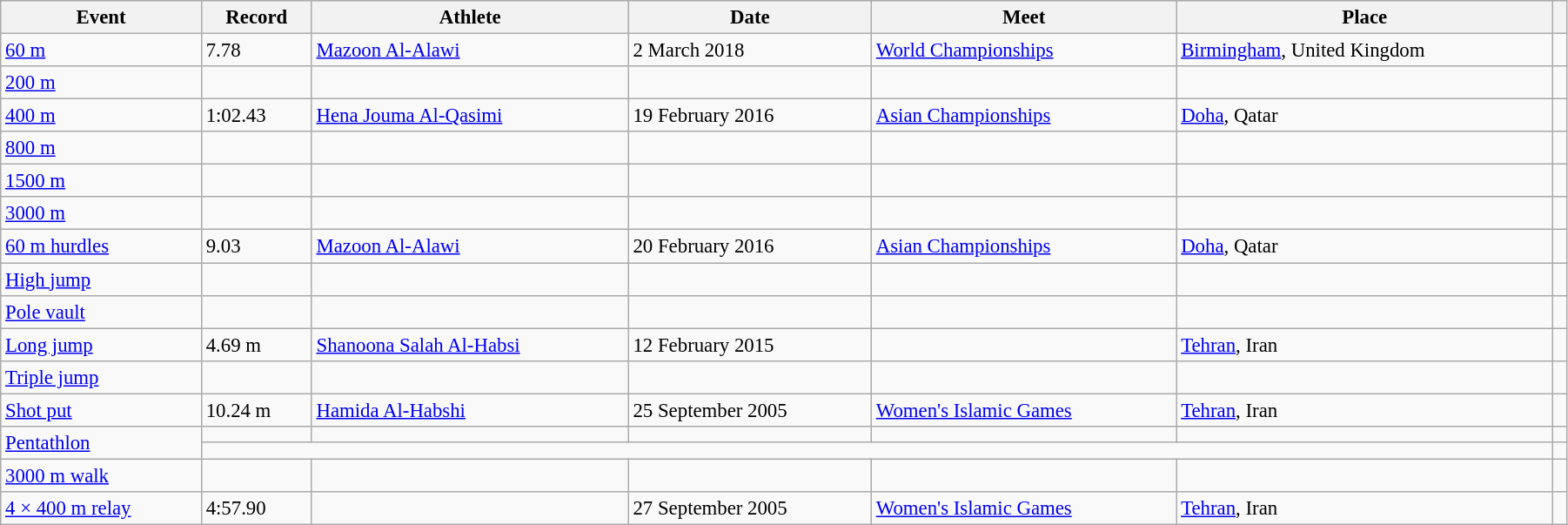<table class="wikitable" style="font-size:95%; width: 95%;">
<tr>
<th>Event</th>
<th>Record</th>
<th>Athlete</th>
<th>Date</th>
<th>Meet</th>
<th>Place</th>
<th></th>
</tr>
<tr>
<td><a href='#'>60 m</a></td>
<td>7.78</td>
<td><a href='#'>Mazoon Al-Alawi</a></td>
<td>2 March 2018</td>
<td><a href='#'>World Championships</a></td>
<td><a href='#'>Birmingham</a>, United Kingdom</td>
<td></td>
</tr>
<tr>
<td><a href='#'>200 m</a></td>
<td></td>
<td></td>
<td></td>
<td></td>
<td></td>
<td></td>
</tr>
<tr>
<td><a href='#'>400 m</a></td>
<td>1:02.43</td>
<td><a href='#'>Hena Jouma Al-Qasimi</a></td>
<td>19 February 2016</td>
<td><a href='#'>Asian Championships</a></td>
<td><a href='#'>Doha</a>, Qatar</td>
<td></td>
</tr>
<tr>
<td><a href='#'>800 m</a></td>
<td></td>
<td></td>
<td></td>
<td></td>
<td></td>
<td></td>
</tr>
<tr>
<td><a href='#'>1500 m</a></td>
<td></td>
<td></td>
<td></td>
<td></td>
<td></td>
<td></td>
</tr>
<tr>
<td><a href='#'>3000 m</a></td>
<td></td>
<td></td>
<td></td>
<td></td>
<td></td>
<td></td>
</tr>
<tr>
<td><a href='#'>60 m hurdles</a></td>
<td>9.03</td>
<td><a href='#'>Mazoon Al-Alawi</a></td>
<td>20 February 2016</td>
<td><a href='#'>Asian Championships</a></td>
<td><a href='#'>Doha</a>, Qatar</td>
<td></td>
</tr>
<tr>
<td><a href='#'>High jump</a></td>
<td></td>
<td></td>
<td></td>
<td></td>
<td></td>
<td></td>
</tr>
<tr>
<td><a href='#'>Pole vault</a></td>
<td></td>
<td></td>
<td></td>
<td></td>
<td></td>
<td></td>
</tr>
<tr>
<td><a href='#'>Long jump</a></td>
<td>4.69 m</td>
<td><a href='#'>Shanoona Salah Al-Habsi</a></td>
<td>12 February 2015</td>
<td></td>
<td><a href='#'>Tehran</a>, Iran</td>
<td></td>
</tr>
<tr>
<td><a href='#'>Triple jump</a></td>
<td></td>
<td></td>
<td></td>
<td></td>
<td></td>
<td></td>
</tr>
<tr>
<td><a href='#'>Shot put</a></td>
<td>10.24 m</td>
<td><a href='#'>Hamida Al-Habshi</a></td>
<td>25 September 2005</td>
<td><a href='#'>Women's Islamic Games</a></td>
<td><a href='#'>Tehran</a>, Iran</td>
<td></td>
</tr>
<tr>
<td rowspan=2><a href='#'>Pentathlon</a></td>
<td></td>
<td></td>
<td></td>
<td></td>
<td></td>
<td></td>
</tr>
<tr>
<td colspan=5></td>
<td></td>
</tr>
<tr>
<td><a href='#'>3000 m walk</a></td>
<td></td>
<td></td>
<td></td>
<td></td>
<td></td>
<td></td>
</tr>
<tr>
<td><a href='#'>4 × 400 m relay</a></td>
<td>4:57.90</td>
<td></td>
<td>27 September 2005</td>
<td><a href='#'>Women's Islamic Games</a></td>
<td><a href='#'>Tehran</a>, Iran</td>
<td></td>
</tr>
</table>
